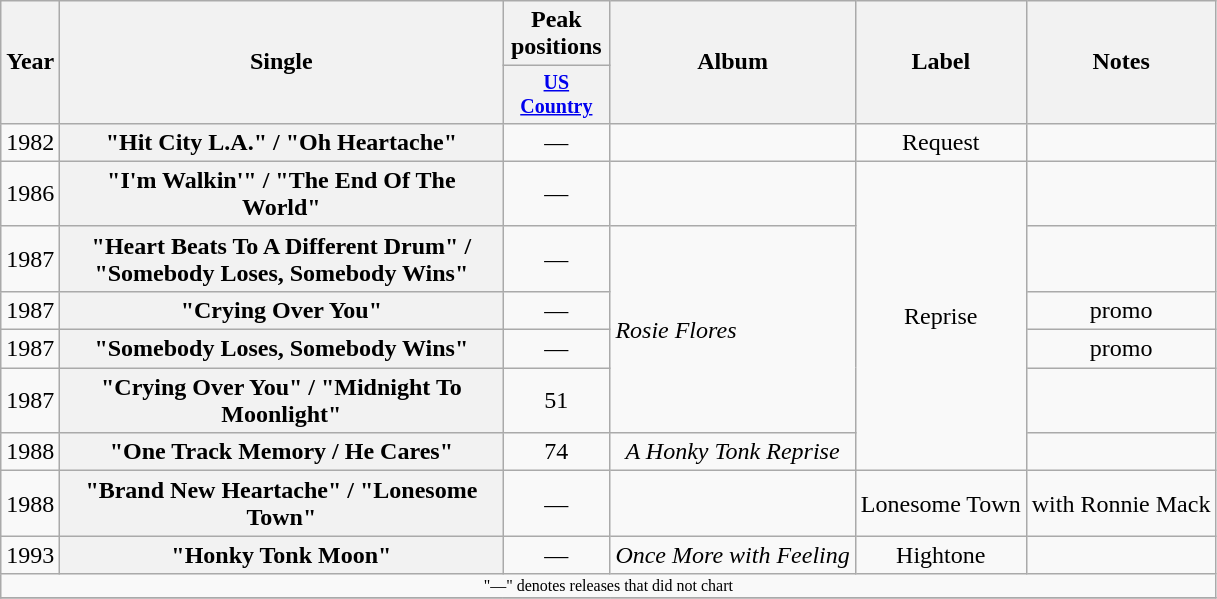<table class="wikitable plainrowheaders" style="text-align:center;">
<tr>
<th rowspan="2">Year</th>
<th rowspan="2" style="width:18em;">Single</th>
<th>Peak positions</th>
<th rowspan="2">Album</th>
<th rowspan="2">Label</th>
<th rowspan="2">Notes</th>
</tr>
<tr style="font-size:smaller;">
<th width="65"><a href='#'>US Country</a><br></th>
</tr>
<tr>
<td>1982</td>
<th scope="row">"Hit City L.A." / "Oh Heartache"</th>
<td>—</td>
<td></td>
<td>Request</td>
<td></td>
</tr>
<tr>
<td>1986</td>
<th scope="row">"I'm Walkin'" / "The End Of The World"</th>
<td>—</td>
<td></td>
<td rowspan="6">Reprise</td>
<td></td>
</tr>
<tr>
<td>1987</td>
<th scope="row">"Heart Beats To A Different Drum" / "Somebody Loses, Somebody Wins"</th>
<td>—</td>
<td align="left" rowspan="4"><em>Rosie Flores</em></td>
<td></td>
</tr>
<tr>
<td>1987</td>
<th scope="row">"Crying Over You"</th>
<td>—</td>
<td>promo</td>
</tr>
<tr>
<td>1987</td>
<th scope="row">"Somebody Loses, Somebody Wins"</th>
<td>—</td>
<td>promo</td>
</tr>
<tr>
<td>1987</td>
<th scope="row">"Crying Over You" / "Midnight To Moonlight"</th>
<td>51</td>
<td></td>
</tr>
<tr>
<td>1988</td>
<th scope="row">"One Track Memory / He Cares"</th>
<td>74</td>
<td><em>A Honky Tonk Reprise</em></td>
<td></td>
</tr>
<tr>
<td>1988</td>
<th scope="row">"Brand New Heartache" / "Lonesome Town"</th>
<td>—</td>
<td></td>
<td>Lonesome Town</td>
<td>with Ronnie Mack</td>
</tr>
<tr>
<td>1993</td>
<th scope="row">"Honky Tonk Moon"</th>
<td>—</td>
<td align="left"><em>Once More with Feeling</em></td>
<td>Hightone</td>
<td></td>
</tr>
<tr>
<td colspan="6" style="font-size:8pt">"—" denotes releases that did not chart</td>
</tr>
<tr>
</tr>
</table>
